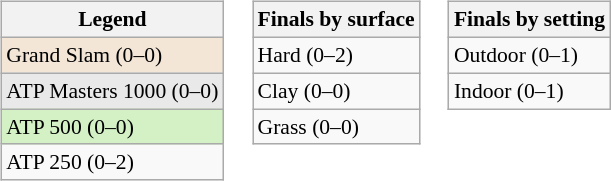<table>
<tr valign="top">
<td><br><table class=wikitable style=font-size:90%>
<tr>
<th>Legend</th>
</tr>
<tr style="background:#f3e6d7;">
<td>Grand Slam (0–0)</td>
</tr>
<tr style="background:#e9e9e9;">
<td>ATP Masters 1000 (0–0)</td>
</tr>
<tr style="background:#d4f1c5;">
<td>ATP 500 (0–0)</td>
</tr>
<tr>
<td>ATP 250 (0–2)</td>
</tr>
</table>
</td>
<td><br><table class=wikitable style=font-size:90%>
<tr>
<th>Finals by surface</th>
</tr>
<tr>
<td>Hard (0–2)</td>
</tr>
<tr>
<td>Clay (0–0)</td>
</tr>
<tr>
<td>Grass (0–0)</td>
</tr>
</table>
</td>
<td><br><table class=wikitable style=font-size:90%>
<tr>
<th>Finals by setting</th>
</tr>
<tr>
<td>Outdoor (0–1)</td>
</tr>
<tr>
<td>Indoor (0–1)</td>
</tr>
</table>
</td>
</tr>
</table>
